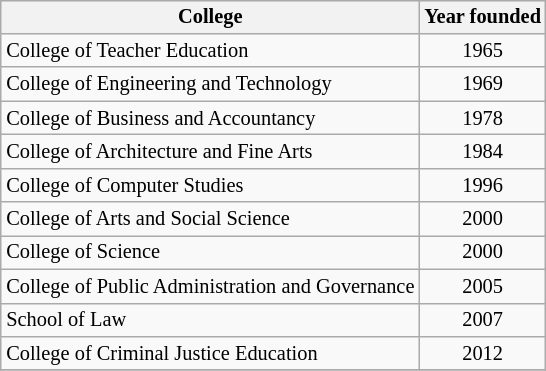<table style="float:right; font-size:85%; margin-left:1em; text-align:center" class="wikitable sortable">
<tr>
<th>College</th>
<th>Year founded</th>
</tr>
<tr>
<td style="text-align:left">College of Teacher Education</td>
<td>1965</td>
</tr>
<tr>
<td style="text-align:left">College of Engineering and Technology</td>
<td>1969</td>
</tr>
<tr>
<td style="text-align:left">College of Business and Accountancy</td>
<td>1978</td>
</tr>
<tr>
<td style="text-align:left">College of Architecture and Fine Arts</td>
<td>1984</td>
</tr>
<tr>
<td style="text-align:left">College of Computer Studies</td>
<td>1996</td>
</tr>
<tr>
<td style="text-align:left">College of Arts and Social Science</td>
<td>2000</td>
</tr>
<tr>
<td style="text-align:left">College of Science</td>
<td>2000</td>
</tr>
<tr>
<td style="text-align:left">College of Public Administration and Governance</td>
<td>2005</td>
</tr>
<tr>
<td style="text-align:left">School of Law</td>
<td>2007</td>
</tr>
<tr>
<td style="text-align:left">College of Criminal Justice Education</td>
<td>2012</td>
</tr>
<tr>
</tr>
</table>
